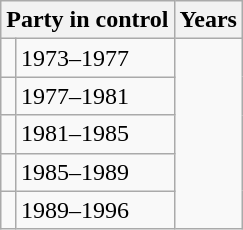<table class="wikitable">
<tr>
<th colspan=2>Party in control</th>
<th>Years</th>
</tr>
<tr>
<td></td>
<td>1973–1977</td>
</tr>
<tr>
<td></td>
<td>1977–1981</td>
</tr>
<tr>
<td></td>
<td>1981–1985</td>
</tr>
<tr>
<td></td>
<td>1985–1989</td>
</tr>
<tr>
<td></td>
<td>1989–1996</td>
</tr>
</table>
